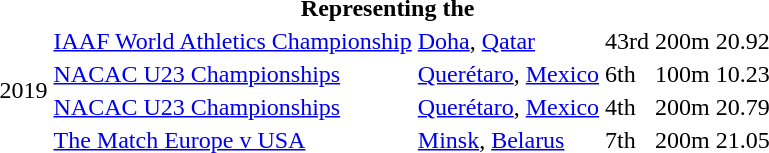<table>
<tr>
<th colspan=7>Representing the </th>
</tr>
<tr>
<td rowspan=4>2019</td>
<td><a href='#'>IAAF World Athletics Championship</a></td>
<td><a href='#'>Doha</a>, <a href='#'>Qatar</a></td>
<td>43rd</td>
<td>200m</td>
<td>20.92</td>
<td></td>
</tr>
<tr>
<td><a href='#'>NACAC U23 Championships</a></td>
<td><a href='#'>Querétaro</a>, <a href='#'>Mexico</a></td>
<td>6th</td>
<td>100m</td>
<td>10.23</td>
<td></td>
</tr>
<tr>
<td><a href='#'>NACAC U23 Championships</a></td>
<td><a href='#'>Querétaro</a>, <a href='#'>Mexico</a></td>
<td>4th</td>
<td>200m</td>
<td>20.79</td>
<td></td>
</tr>
<tr>
<td><a href='#'>The Match Europe v USA</a></td>
<td><a href='#'>Minsk</a>, <a href='#'>Belarus</a></td>
<td>7th</td>
<td>200m</td>
<td>21.05</td>
<td></td>
</tr>
</table>
